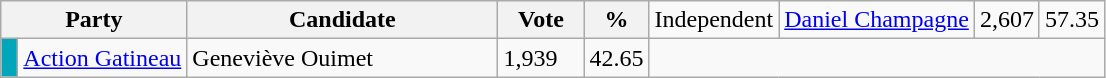<table class="wikitable">
<tr>
<th bgcolor="#DDDDFF" width="100px" colspan="2">Party</th>
<th bgcolor="#DDDDFF" width="200px">Candidate</th>
<th bgcolor="#DDDDFF" width="50px">Vote</th>
<th bgcolor="#DDDDFF" width="30px">%<br></th>
<td>Independent</td>
<td><a href='#'>Daniel Champagne</a></td>
<td>2,607</td>
<td>57.35</td>
</tr>
<tr>
<td bgcolor=#00a7ba> </td>
<td><a href='#'>Action Gatineau</a></td>
<td>Geneviève Ouimet</td>
<td>1,939</td>
<td>42.65</td>
</tr>
</table>
